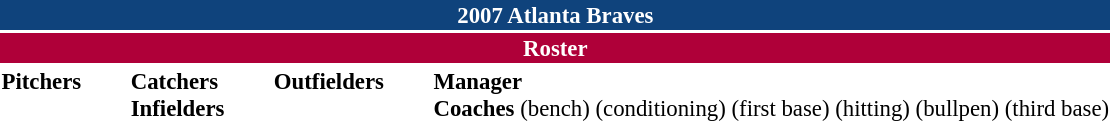<table class="toccolours" style="font-size: 95%;">
<tr>
<th colspan="10" style="background:#0f437c; color:#fff; text-align:center;">2007 Atlanta Braves</th>
</tr>
<tr>
<td colspan="10" style="background:#af0039; color:white; text-align:center;"><strong>Roster</strong></td>
</tr>
<tr>
<td valign="top"><strong>Pitchers</strong><br>


























</td>
<td style="width:25px;"></td>
<td valign="top"><strong>Catchers</strong><br>




<strong>Infielders</strong>










</td>
<td style="width:25px;"></td>
<td valign="top"><strong>Outfielders</strong><br>




</td>
<td style="width:25px;"></td>
<td valign="top"><strong>Manager</strong><br>
<strong>Coaches</strong>
 (bench)
 (conditioning)
 (first base)

 (hitting)
 (bullpen)
 (third base)</td>
</tr>
</table>
